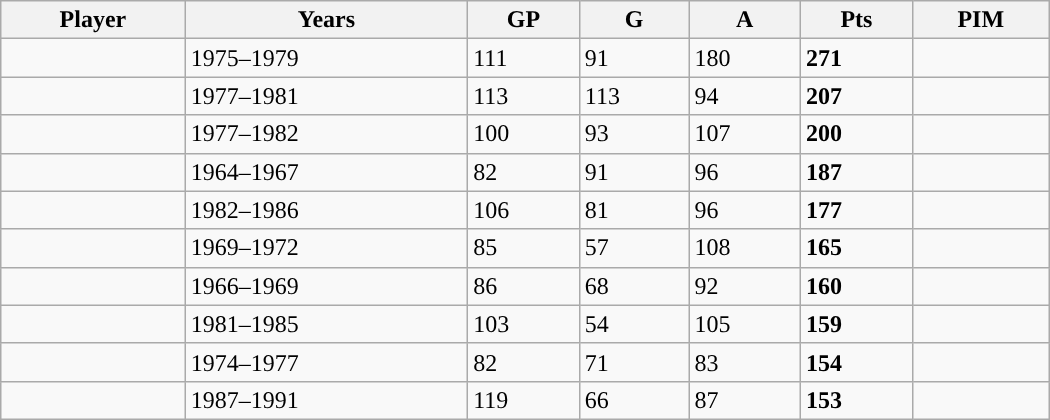<table class="wikitable sortable" width ="700" cellpadding="1" border="1" cellspacing="0">
<tr>
<th>Player</th>
<th>Years</th>
<th>GP</th>
<th>G</th>
<th>A</th>
<th>Pts</th>
<th>PIM</th>
</tr>
<tr>
<td></td>
<td>1975–1979</td>
<td>111</td>
<td>91</td>
<td>180</td>
<td><strong>271</strong></td>
<td></td>
</tr>
<tr>
<td></td>
<td>1977–1981</td>
<td>113</td>
<td>113</td>
<td>94</td>
<td><strong>207</strong></td>
<td></td>
</tr>
<tr>
<td></td>
<td>1977–1982</td>
<td>100</td>
<td>93</td>
<td>107</td>
<td><strong>200</strong></td>
<td></td>
</tr>
<tr>
<td></td>
<td>1964–1967</td>
<td>82</td>
<td>91</td>
<td>96</td>
<td><strong>187</strong></td>
<td></td>
</tr>
<tr>
<td></td>
<td>1982–1986</td>
<td>106</td>
<td>81</td>
<td>96</td>
<td><strong>177</strong></td>
<td></td>
</tr>
<tr>
<td></td>
<td>1969–1972</td>
<td>85</td>
<td>57</td>
<td>108</td>
<td><strong>165</strong></td>
<td></td>
</tr>
<tr>
<td></td>
<td>1966–1969</td>
<td>86</td>
<td>68</td>
<td>92</td>
<td><strong>160</strong></td>
<td></td>
</tr>
<tr>
<td></td>
<td>1981–1985</td>
<td>103</td>
<td>54</td>
<td>105</td>
<td><strong>159</strong></td>
<td></td>
</tr>
<tr>
<td></td>
<td>1974–1977</td>
<td>82</td>
<td>71</td>
<td>83</td>
<td><strong>154</strong></td>
<td></td>
</tr>
<tr>
<td></td>
<td>1987–1991</td>
<td>119</td>
<td>66</td>
<td>87</td>
<td><strong>153</strong></td>
<td></td>
</tr>
</table>
